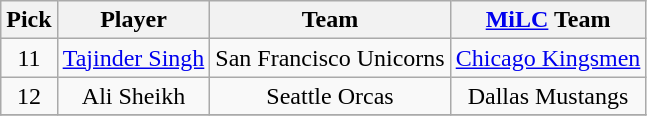<table class="wikitable plainrowheaders" style="text-align:center;">
<tr>
<th scope="col">Pick</th>
<th scope="col">Player</th>
<th scope="col">Team</th>
<th scope="col"><a href='#'>MiLC</a> Team</th>
</tr>
<tr>
<td scope="row">11</td>
<td><a href='#'>Tajinder Singh</a></td>
<td>San Francisco Unicorns</td>
<td><a href='#'>Chicago Kingsmen</a></td>
</tr>
<tr>
<td scope="row">12</td>
<td>Ali Sheikh</td>
<td>Seattle Orcas</td>
<td>Dallas Mustangs</td>
</tr>
<tr>
</tr>
</table>
